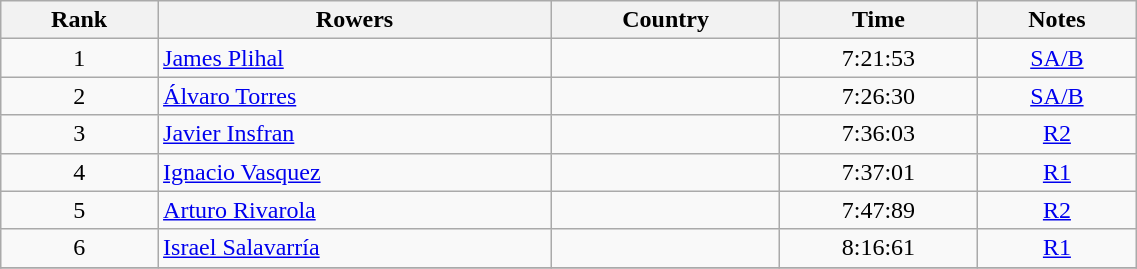<table class="wikitable" width=60% style="text-align:center">
<tr>
<th>Rank</th>
<th>Rowers</th>
<th>Country</th>
<th>Time</th>
<th>Notes</th>
</tr>
<tr>
<td>1</td>
<td align=left><a href='#'>James Plihal</a></td>
<td align=left></td>
<td>7:21:53</td>
<td><a href='#'>SA/B</a></td>
</tr>
<tr>
<td>2</td>
<td align=left><a href='#'>Álvaro Torres</a></td>
<td align=left></td>
<td>7:26:30</td>
<td><a href='#'>SA/B</a></td>
</tr>
<tr>
<td>3</td>
<td align=left><a href='#'>Javier Insfran</a></td>
<td align=left></td>
<td>7:36:03</td>
<td><a href='#'>R2</a></td>
</tr>
<tr>
<td>4</td>
<td align=left><a href='#'>Ignacio Vasquez</a></td>
<td align=left></td>
<td>7:37:01</td>
<td><a href='#'>R1</a></td>
</tr>
<tr>
<td>5</td>
<td align=left><a href='#'>Arturo Rivarola</a></td>
<td align=left></td>
<td>7:47:89</td>
<td><a href='#'>R2</a></td>
</tr>
<tr>
<td>6</td>
<td align=left><a href='#'>Israel Salavarría</a></td>
<td align=left></td>
<td>8:16:61</td>
<td><a href='#'>R1</a></td>
</tr>
<tr>
</tr>
</table>
